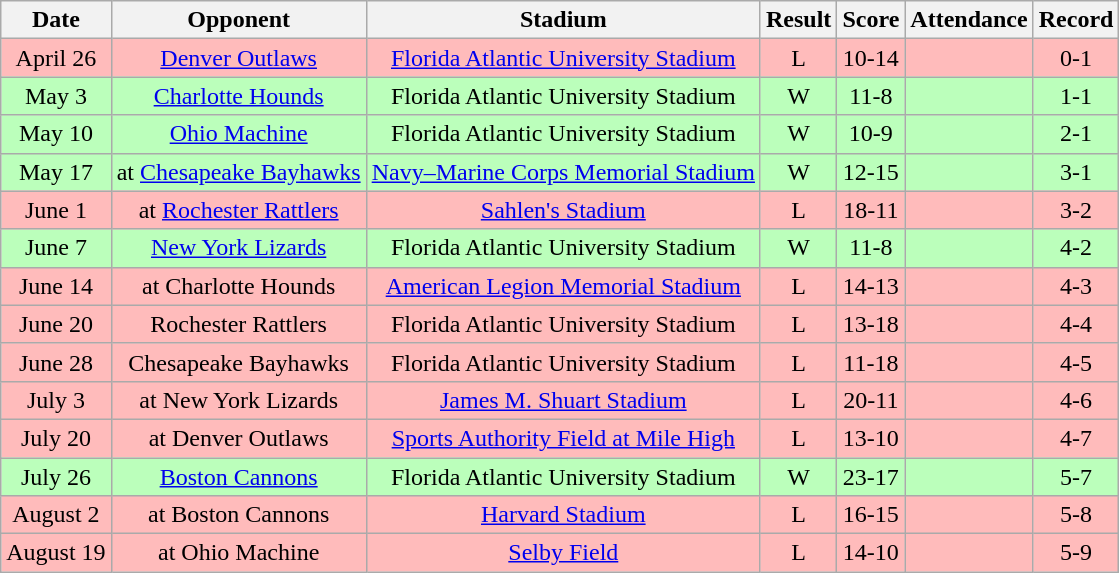<table class="wikitable" style="text-align:center">
<tr>
<th>Date</th>
<th>Opponent</th>
<th>Stadium</th>
<th>Result</th>
<th>Score</th>
<th>Attendance</th>
<th>Record</th>
</tr>
<tr bgcolor="ffbbbb">
<td>April 26</td>
<td><a href='#'>Denver Outlaws</a></td>
<td><a href='#'>Florida Atlantic University Stadium</a></td>
<td>L</td>
<td>10-14</td>
<td></td>
<td>0-1</td>
</tr>
<tr bgcolor="bbffbb">
<td>May 3</td>
<td><a href='#'>Charlotte Hounds</a></td>
<td>Florida Atlantic University Stadium</td>
<td>W</td>
<td>11-8</td>
<td></td>
<td>1-1</td>
</tr>
<tr bgcolor="bbffbb">
<td>May 10</td>
<td><a href='#'>Ohio Machine</a></td>
<td>Florida Atlantic University Stadium</td>
<td>W</td>
<td>10-9</td>
<td></td>
<td>2-1</td>
</tr>
<tr bgcolor="bbffbb">
<td>May 17</td>
<td>at <a href='#'>Chesapeake Bayhawks</a></td>
<td><a href='#'>Navy–Marine Corps Memorial Stadium</a></td>
<td>W</td>
<td>12-15</td>
<td></td>
<td>3-1</td>
</tr>
<tr bgcolor="ffbbbb">
<td>June 1</td>
<td>at <a href='#'>Rochester Rattlers</a></td>
<td><a href='#'>Sahlen's Stadium</a></td>
<td>L</td>
<td>18-11</td>
<td></td>
<td>3-2</td>
</tr>
<tr bgcolor="bbffbb">
<td>June 7</td>
<td><a href='#'>New York Lizards</a></td>
<td>Florida Atlantic University Stadium</td>
<td>W</td>
<td>11-8</td>
<td></td>
<td>4-2</td>
</tr>
<tr bgcolor="ffbbbb">
<td>June 14</td>
<td>at Charlotte Hounds</td>
<td><a href='#'>American Legion Memorial Stadium</a></td>
<td>L</td>
<td>14-13</td>
<td></td>
<td>4-3</td>
</tr>
<tr bgcolor="ffbbbb">
<td>June 20</td>
<td>Rochester Rattlers</td>
<td>Florida Atlantic University Stadium</td>
<td>L</td>
<td>13-18</td>
<td></td>
<td>4-4</td>
</tr>
<tr bgcolor="ffbbbb">
<td>June 28</td>
<td>Chesapeake Bayhawks</td>
<td>Florida Atlantic University Stadium</td>
<td>L</td>
<td>11-18</td>
<td></td>
<td>4-5</td>
</tr>
<tr bgcolor="ffbbbb">
<td>July 3</td>
<td>at New York Lizards</td>
<td><a href='#'>James M. Shuart Stadium</a></td>
<td>L</td>
<td>20-11</td>
<td></td>
<td>4-6</td>
</tr>
<tr bgcolor="ffbbbb">
<td>July 20</td>
<td>at Denver Outlaws</td>
<td><a href='#'>Sports Authority Field at Mile High</a></td>
<td>L</td>
<td>13-10</td>
<td></td>
<td>4-7</td>
</tr>
<tr bgcolor="bbffbb">
<td>July 26</td>
<td><a href='#'>Boston Cannons</a></td>
<td>Florida Atlantic University Stadium</td>
<td>W</td>
<td>23-17</td>
<td></td>
<td>5-7</td>
</tr>
<tr bgcolor="ffbbbb">
<td>August 2</td>
<td>at Boston Cannons</td>
<td><a href='#'>Harvard Stadium</a></td>
<td>L</td>
<td>16-15</td>
<td></td>
<td>5-8</td>
</tr>
<tr bgcolor="ffbbbb">
<td>August 19</td>
<td>at Ohio Machine</td>
<td><a href='#'>Selby Field</a></td>
<td>L</td>
<td>14-10</td>
<td></td>
<td>5-9</td>
</tr>
</table>
